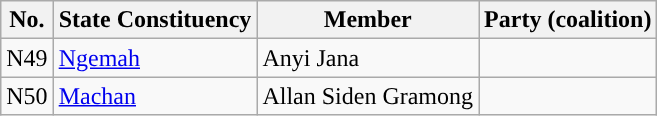<table class="wikitable">
<tr>
<th>No.</th>
<th>State Constituency</th>
<th>Member</th>
<th>Party (coalition)</th>
</tr>
<tr>
<td>N49</td>
<td><a href='#'>Ngemah</a></td>
<td>Anyi Jana</td>
<td></td>
</tr>
<tr>
<td>N50</td>
<td><a href='#'>Machan</a></td>
<td>Allan Siden Gramong</td>
<td></td>
</tr>
</table>
